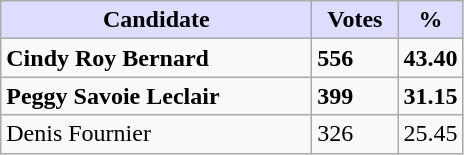<table class="wikitable">
<tr>
<th style="background:#ddf; width:200px;">Candidate</th>
<th style="background:#ddf; width:50px;">Votes</th>
<th style="background:#ddf; width:30px;">%</th>
</tr>
<tr>
<td><strong>Cindy Roy Bernard</strong></td>
<td><strong>556</strong></td>
<td><strong>43.40</strong></td>
</tr>
<tr>
<td><strong>Peggy Savoie Leclair</strong></td>
<td><strong>399</strong></td>
<td><strong>31.15</strong></td>
</tr>
<tr>
<td>Denis Fournier</td>
<td>326</td>
<td>25.45</td>
</tr>
</table>
